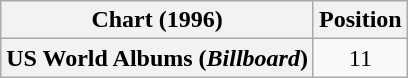<table class="wikitable plainrowheaders" style="text-align:center">
<tr>
<th scope="col">Chart (1996)</th>
<th scope="col">Position</th>
</tr>
<tr>
<th scope="row">US World Albums (<em>Billboard</em>)</th>
<td>11</td>
</tr>
</table>
